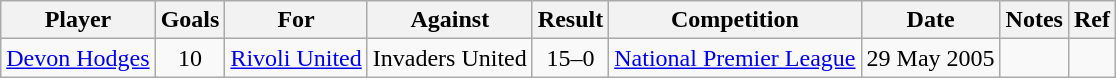<table class="wikitable" style="text-align:center;">
<tr>
<th>Player</th>
<th>Goals</th>
<th>For</th>
<th>Against</th>
<th>Result</th>
<th>Competition</th>
<th>Date</th>
<th>Notes</th>
<th>Ref</th>
</tr>
<tr>
<td align="left"><a href='#'>Devon Hodges</a></td>
<td>10</td>
<td><a href='#'>Rivoli United</a></td>
<td>Invaders United</td>
<td>15–0</td>
<td><a href='#'>National Premier League</a></td>
<td>29 May 2005</td>
<td></td>
<td></td>
</tr>
</table>
